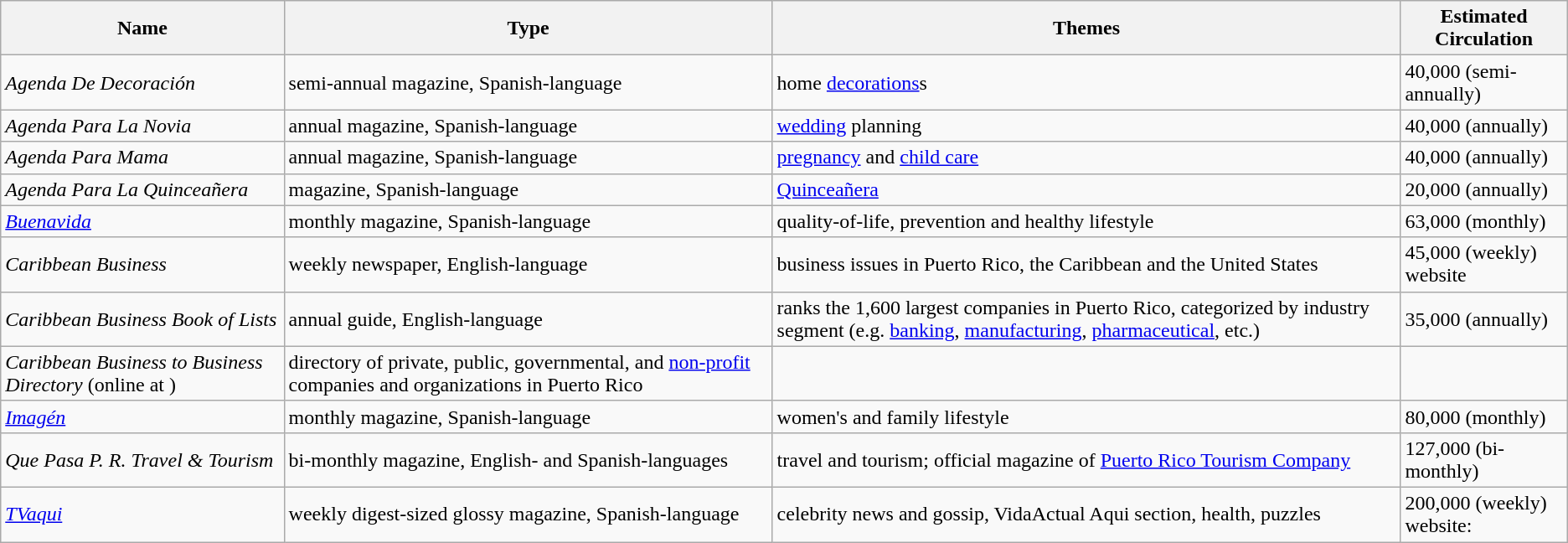<table class="wikitable">
<tr>
<th>Name</th>
<th>Type</th>
<th>Themes</th>
<th>Estimated Circulation</th>
</tr>
<tr>
<td><em>Agenda De Decoración</em></td>
<td>semi-annual magazine, Spanish-language</td>
<td>home <a href='#'>decorations</a>s</td>
<td>40,000 (semi-annually)</td>
</tr>
<tr>
<td><em>Agenda Para La Novia</em></td>
<td>annual magazine, Spanish-language</td>
<td><a href='#'>wedding</a> planning</td>
<td>40,000 (annually)</td>
</tr>
<tr>
<td><em>Agenda Para Mama</em></td>
<td>annual magazine, Spanish-language</td>
<td><a href='#'>pregnancy</a> and <a href='#'>child care</a></td>
<td>40,000 (annually)</td>
</tr>
<tr>
<td><em>Agenda Para La Quinceañera</em></td>
<td>magazine, Spanish-language</td>
<td><a href='#'>Quinceañera</a></td>
<td>20,000 (annually)</td>
</tr>
<tr>
<td><em><a href='#'>Buenavida</a></em></td>
<td>monthly magazine, Spanish-language</td>
<td>quality-of-life, prevention and healthy lifestyle</td>
<td>63,000 (monthly)</td>
</tr>
<tr>
<td><em>Caribbean Business</em></td>
<td>weekly newspaper, English-language</td>
<td>business issues in Puerto Rico, the Caribbean and the United States</td>
<td>45,000 (weekly) website </td>
</tr>
<tr>
<td><em>Caribbean Business Book of Lists</em></td>
<td>annual guide, English-language</td>
<td>ranks the 1,600 largest companies in Puerto Rico, categorized by industry segment (e.g. <a href='#'>banking</a>, <a href='#'>manufacturing</a>, <a href='#'>pharmaceutical</a>, etc.)</td>
<td>35,000 (annually)</td>
</tr>
<tr>
<td><em>Caribbean Business to Business Directory</em> (online at )</td>
<td>directory of private, public, governmental, and <a href='#'>non-profit</a> companies and organizations in Puerto Rico</td>
<td></td>
</tr>
<tr>
<td><em><a href='#'>Imagén</a></em></td>
<td>monthly magazine, Spanish-language</td>
<td>women's and family lifestyle</td>
<td>80,000 (monthly)</td>
</tr>
<tr>
<td><em>Que Pasa P. R. Travel & Tourism</em></td>
<td>bi-monthly magazine, English- and Spanish-languages</td>
<td>travel and tourism; official magazine of <a href='#'>Puerto Rico Tourism Company</a></td>
<td>127,000 (bi-monthly)</td>
</tr>
<tr>
<td><em><a href='#'>TVaqui</a></em></td>
<td>weekly digest-sized glossy magazine, Spanish-language</td>
<td>celebrity news and gossip, VidaActual Aqui section, health, puzzles</td>
<td>200,000 (weekly) website:</td>
</tr>
</table>
